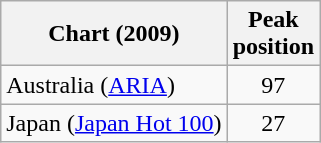<table class="wikitable">
<tr>
<th>Chart (2009)</th>
<th>Peak<br>position</th>
</tr>
<tr>
<td>Australia (<a href='#'>ARIA</a>)</td>
<td style="text-align:center;">97</td>
</tr>
<tr>
<td>Japan (<a href='#'>Japan Hot 100</a>)</td>
<td style="text-align:center;">27</td>
</tr>
</table>
